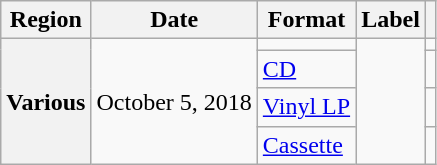<table class="wikitable plainrowheaders">
<tr>
<th scope="col">Region</th>
<th scope="col">Date</th>
<th scope="col">Format</th>
<th scope="col">Label</th>
<th scope="col"></th>
</tr>
<tr>
<th scope="row" rowspan="4">Various</th>
<td rowspan="4">October 5, 2018</td>
<td></td>
<td rowspan="4"></td>
<td align="center"></td>
</tr>
<tr>
<td><a href='#'>CD</a></td>
<td align="center"></td>
</tr>
<tr>
<td><a href='#'>Vinyl LP</a></td>
<td align="center"></td>
</tr>
<tr>
<td><a href='#'>Cassette</a></td>
<td align="center"></td>
</tr>
</table>
